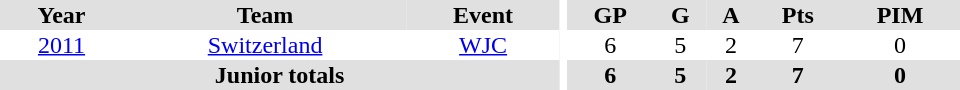<table border="0" cellpadding="1" cellspacing="0" ID="Table3" style="text-align:center; width:40em">
<tr ALIGN="center" bgcolor="#e0e0e0">
<th>Year</th>
<th>Team</th>
<th>Event</th>
<th rowspan="99" bgcolor="#ffffff"></th>
<th>GP</th>
<th>G</th>
<th>A</th>
<th>Pts</th>
<th>PIM</th>
</tr>
<tr>
<td><a href='#'>2011</a></td>
<td><a href='#'>Switzerland</a></td>
<td><a href='#'>WJC</a></td>
<td>6</td>
<td>5</td>
<td>2</td>
<td>7</td>
<td>0</td>
</tr>
<tr ALIGN="center" bgcolor="#e0e0e0">
<th colspan=3>Junior totals</th>
<th>6</th>
<th>5</th>
<th>2</th>
<th>7</th>
<th>0</th>
</tr>
</table>
